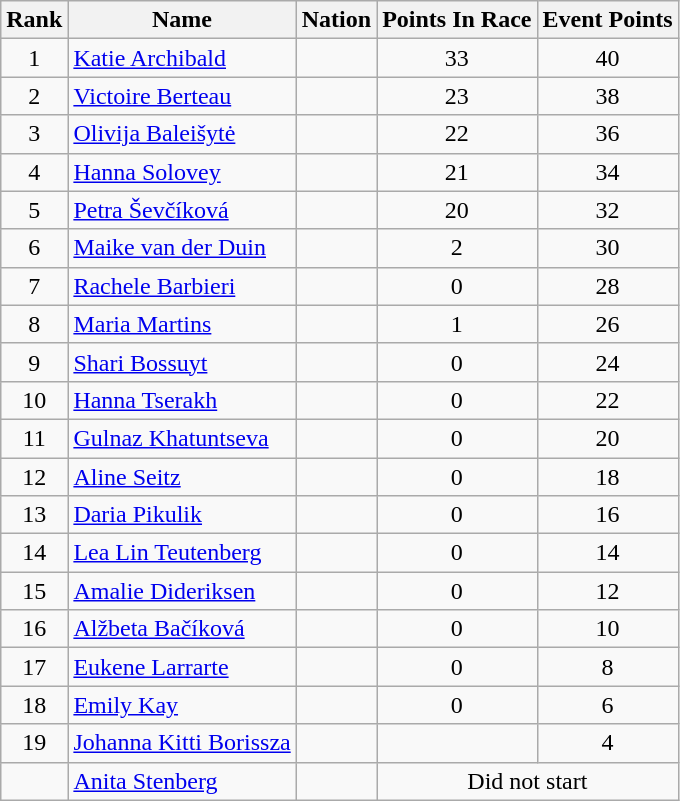<table class="wikitable sortable" style="text-align:center">
<tr>
<th>Rank</th>
<th>Name</th>
<th>Nation</th>
<th>Points In Race</th>
<th>Event Points</th>
</tr>
<tr>
<td>1</td>
<td align=left><a href='#'>Katie Archibald</a></td>
<td align=left></td>
<td>33</td>
<td>40</td>
</tr>
<tr>
<td>2</td>
<td align=left><a href='#'>Victoire Berteau</a></td>
<td align=left></td>
<td>23</td>
<td>38</td>
</tr>
<tr>
<td>3</td>
<td align=left><a href='#'>Olivija Baleišytė</a></td>
<td align=left></td>
<td>22</td>
<td>36</td>
</tr>
<tr>
<td>4</td>
<td align=left><a href='#'>Hanna Solovey</a></td>
<td align=left></td>
<td>21</td>
<td>34</td>
</tr>
<tr>
<td>5</td>
<td align=left><a href='#'>Petra Ševčíková</a></td>
<td align=left></td>
<td>20</td>
<td>32</td>
</tr>
<tr>
<td>6</td>
<td align=left><a href='#'>Maike van der Duin</a></td>
<td align=left></td>
<td>2</td>
<td>30</td>
</tr>
<tr>
<td>7</td>
<td align=left><a href='#'>Rachele Barbieri</a></td>
<td align=left></td>
<td>0</td>
<td>28</td>
</tr>
<tr>
<td>8</td>
<td align=left><a href='#'>Maria Martins</a></td>
<td align=left></td>
<td>1</td>
<td>26</td>
</tr>
<tr>
<td>9</td>
<td align=left><a href='#'>Shari Bossuyt</a></td>
<td align=left></td>
<td>0</td>
<td>24</td>
</tr>
<tr>
<td>10</td>
<td align=left><a href='#'>Hanna Tserakh</a></td>
<td align=left></td>
<td>0</td>
<td>22</td>
</tr>
<tr>
<td>11</td>
<td align=left><a href='#'>Gulnaz Khatuntseva</a></td>
<td align=left></td>
<td>0</td>
<td>20</td>
</tr>
<tr>
<td>12</td>
<td align=left><a href='#'>Aline Seitz</a></td>
<td align=left></td>
<td>0</td>
<td>18</td>
</tr>
<tr>
<td>13</td>
<td align=left><a href='#'>Daria Pikulik</a></td>
<td align=left></td>
<td>0</td>
<td>16</td>
</tr>
<tr>
<td>14</td>
<td align=left><a href='#'>Lea Lin Teutenberg</a></td>
<td align=left></td>
<td>0</td>
<td>14</td>
</tr>
<tr>
<td>15</td>
<td align=left><a href='#'>Amalie Dideriksen</a></td>
<td align=left></td>
<td>0</td>
<td>12</td>
</tr>
<tr>
<td>16</td>
<td align=left><a href='#'>Alžbeta Bačíková</a></td>
<td align=left></td>
<td>0</td>
<td>10</td>
</tr>
<tr>
<td>17</td>
<td align=left><a href='#'>Eukene Larrarte</a></td>
<td align=left></td>
<td>0</td>
<td>8</td>
</tr>
<tr>
<td>18</td>
<td align=left><a href='#'>Emily Kay</a></td>
<td align=left></td>
<td>0</td>
<td>6</td>
</tr>
<tr>
<td>19</td>
<td align=left><a href='#'>Johanna Kitti Borissza</a></td>
<td align=left></td>
<td></td>
<td>4</td>
</tr>
<tr>
<td></td>
<td align=left><a href='#'>Anita Stenberg</a></td>
<td align=left></td>
<td colspan=2>Did not start</td>
</tr>
</table>
